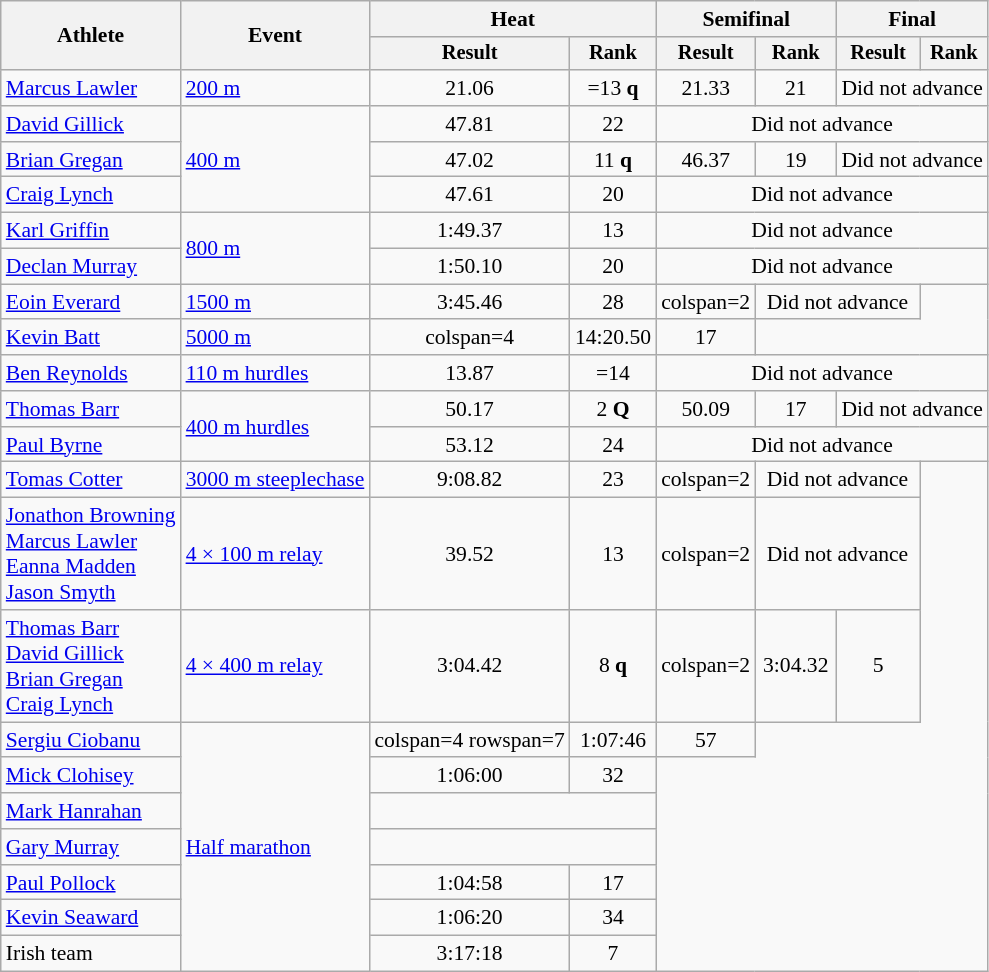<table class="wikitable" style="font-size:90%">
<tr>
<th rowspan=2>Athlete</th>
<th rowspan=2>Event</th>
<th colspan=2>Heat</th>
<th colspan=2>Semifinal</th>
<th colspan=2>Final</th>
</tr>
<tr style="font-size:95%">
<th>Result</th>
<th>Rank</th>
<th>Result</th>
<th>Rank</th>
<th>Result</th>
<th>Rank</th>
</tr>
<tr align=center>
<td align=left><a href='#'>Marcus Lawler</a></td>
<td style="text-align:left;"><a href='#'>200 m</a></td>
<td>21.06</td>
<td>=13 <strong>q</strong></td>
<td>21.33</td>
<td>21</td>
<td colspan=2>Did not advance</td>
</tr>
<tr align=center>
<td align=left><a href='#'>David Gillick</a></td>
<td style="text-align:left;" rowspan=3><a href='#'>400 m</a></td>
<td>47.81</td>
<td>22</td>
<td colspan=4>Did not advance</td>
</tr>
<tr align=center>
<td align=left><a href='#'>Brian Gregan</a></td>
<td>47.02</td>
<td>11 <strong>q</strong></td>
<td>46.37</td>
<td>19</td>
<td colspan=2>Did not advance</td>
</tr>
<tr align=center>
<td align=left><a href='#'>Craig Lynch</a></td>
<td>47.61</td>
<td>20</td>
<td colspan=4>Did not advance</td>
</tr>
<tr align=center>
<td align=left><a href='#'>Karl Griffin</a></td>
<td style="text-align:left;" rowspan=2><a href='#'>800 m</a></td>
<td>1:49.37 <strong></strong></td>
<td>13</td>
<td colspan=4>Did not advance</td>
</tr>
<tr align=center>
<td align=left><a href='#'>Declan Murray</a></td>
<td>1:50.10</td>
<td>20</td>
<td colspan=4>Did not advance</td>
</tr>
<tr align=center>
<td align=left><a href='#'>Eoin Everard</a></td>
<td style="text-align:left;"><a href='#'>1500 m</a></td>
<td>3:45.46</td>
<td>28</td>
<td>colspan=2 </td>
<td colspan=2>Did not advance</td>
</tr>
<tr align=center>
<td align=left><a href='#'>Kevin Batt</a></td>
<td style="text-align:left;"><a href='#'>5000 m</a></td>
<td>colspan=4 </td>
<td>14:20.50</td>
<td>17</td>
</tr>
<tr align=center>
<td align=left><a href='#'>Ben Reynolds</a></td>
<td style="text-align:left;"><a href='#'>110 m hurdles</a></td>
<td>13.87</td>
<td>=14</td>
<td colspan=4>Did not advance</td>
</tr>
<tr align=center>
<td align=left><a href='#'>Thomas Barr</a></td>
<td style="text-align:left;" rowspan=2><a href='#'>400 m hurdles</a></td>
<td>50.17 <strong></strong></td>
<td>2 <strong>Q</strong></td>
<td>50.09 <strong></strong></td>
<td>17</td>
<td colspan=2>Did not advance</td>
</tr>
<tr align=center>
<td align=left><a href='#'>Paul Byrne</a></td>
<td>53.12</td>
<td>24</td>
<td colspan=4>Did not advance</td>
</tr>
<tr align=center>
<td align=left><a href='#'>Tomas Cotter</a></td>
<td style="text-align:left;"><a href='#'>3000 m steeplechase</a></td>
<td>9:08.82</td>
<td>23</td>
<td>colspan=2 </td>
<td colspan=2>Did not advance</td>
</tr>
<tr align=center>
<td align=left><a href='#'>Jonathon Browning</a><br><a href='#'>Marcus Lawler</a><br><a href='#'>Eanna Madden</a><br><a href='#'>Jason Smyth</a></td>
<td style="text-align:left;"><a href='#'>4 × 100 m relay</a></td>
<td>39.52 <strong></strong></td>
<td>13</td>
<td>colspan=2 </td>
<td colspan=2>Did not advance</td>
</tr>
<tr align=center>
<td align=left><a href='#'>Thomas Barr</a><br><a href='#'>David Gillick</a><br><a href='#'>Brian Gregan</a><br><a href='#'>Craig Lynch</a></td>
<td style="text-align:left;"><a href='#'>4 × 400 m relay</a></td>
<td>3:04.42</td>
<td>8 <strong>q</strong></td>
<td>colspan=2 </td>
<td>3:04.32 <strong></strong></td>
<td>5</td>
</tr>
<tr align=center>
<td align=left><a href='#'>Sergiu Ciobanu</a></td>
<td style="text-align:left;" rowspan=7><a href='#'>Half marathon</a></td>
<td>colspan=4 rowspan=7 </td>
<td>1:07:46</td>
<td>57</td>
</tr>
<tr align=center>
<td align=left><a href='#'>Mick Clohisey</a></td>
<td>1:06:00</td>
<td>32</td>
</tr>
<tr align=center>
<td align=left><a href='#'>Mark Hanrahan</a></td>
<td colspan=2></td>
</tr>
<tr align=center>
<td align=left><a href='#'>Gary Murray</a></td>
<td colspan=2></td>
</tr>
<tr align=center>
<td align=left><a href='#'>Paul Pollock</a></td>
<td>1:04:58</td>
<td>17</td>
</tr>
<tr align=center>
<td align=left><a href='#'>Kevin Seaward</a></td>
<td>1:06:20</td>
<td>34</td>
</tr>
<tr align=center>
<td align=left>Irish team</td>
<td>3:17:18</td>
<td>7</td>
</tr>
</table>
